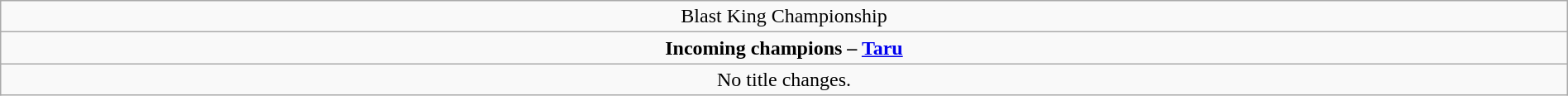<table class="wikitable" style="text-align:center; width:100%;">
<tr>
<td style="text-align: center;">Blast King Championship</td>
</tr>
<tr>
<td style="text-align: center;"><strong>Incoming champions – <a href='#'>Taru</a></strong></td>
</tr>
<tr>
<td>No title changes.</td>
</tr>
</table>
